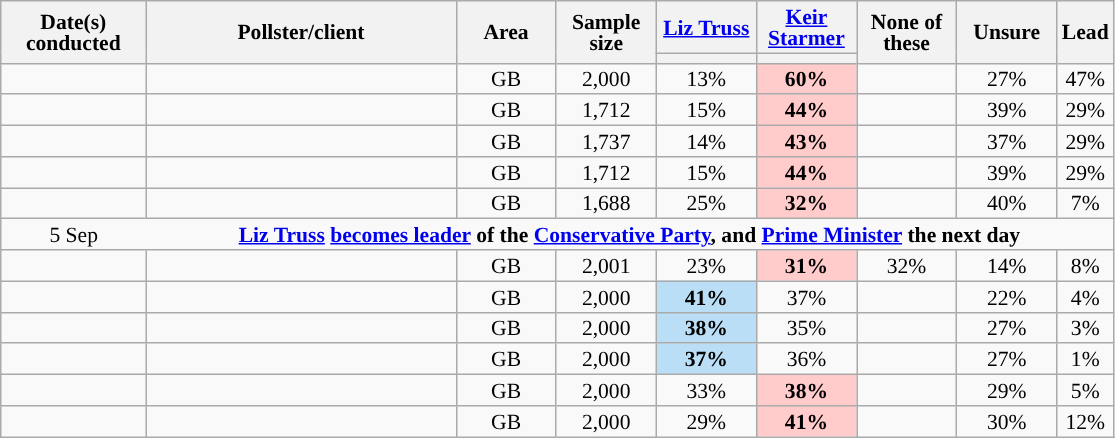<table class="wikitable collapsible sortable mw-datatable" style="text-align:center;font-size:90%;line-height:14px">
<tr>
<th style="width:90px;" rowspan="2" class="unsortable">Date(s)<br>conducted</th>
<th style="width:200px;" rowspan="2">Pollster/client</th>
<th style="width:60px;" rowspan="2">Area</th>
<th style="width:60px;" rowspan="2">Sample size</th>
<th style="width:60px;" class="unsortable"><a href='#'>Liz Truss</a></th>
<th style="width:60px;" class="unsortable"><a href='#'>Keir Starmer</a></th>
<th style="width:60px;" rowspan="2" class="unsortable">None of these</th>
<th style="width:60px;" rowspan="2" class="unsortable">Unsure</th>
<th class="unsortable" style="width:20px;" rowspan="2">Lead</th>
</tr>
<tr>
<th class="unsortable" style="color:inherit;background:"></th>
<th class="unsortable" style="color:inherit;background:"></th>
</tr>
<tr>
<td></td>
<td></td>
<td>GB</td>
<td>2,000</td>
<td>13%</td>
<td style="background:#ffcccb"><strong>60%</strong></td>
<td></td>
<td>27%</td>
<td style="background:">47%</td>
</tr>
<tr>
<td></td>
<td></td>
<td>GB</td>
<td>1,712</td>
<td>15%</td>
<td style="background:#ffcccb"><strong>44%</strong></td>
<td></td>
<td>39%</td>
<td style="background:">29%</td>
</tr>
<tr>
<td></td>
<td></td>
<td>GB</td>
<td>1,737</td>
<td>14%</td>
<td style="background:#ffcccb"><strong>43%</strong></td>
<td></td>
<td>37%</td>
<td style="background:">29%</td>
</tr>
<tr>
<td></td>
<td></td>
<td>GB</td>
<td>1,712</td>
<td>15%</td>
<td style="background:#ffcccb"><strong>44%</strong></td>
<td></td>
<td>39%</td>
<td style="background:">29%</td>
</tr>
<tr>
<td></td>
<td></td>
<td>GB</td>
<td>1,688</td>
<td>25%</td>
<td style="background:#ffcccb"><strong>32%</strong></td>
<td></td>
<td>40%</td>
<td style="background:">7%</td>
</tr>
<tr>
<td style="border-right-style:hidden;" data-sort-value="2022-09-05">5 Sep</td>
<td colspan="8" style="font-weight:bold;"><a href='#'>Liz Truss</a> <a href='#'>becomes leader</a> of the <a href='#'>Conservative Party</a>, and <a href='#'>Prime Minister</a> the next day</td>
</tr>
<tr>
<td></td>
<td></td>
<td>GB</td>
<td>2,001</td>
<td>23%</td>
<td style="background:#ffcccb"><strong>31%</strong></td>
<td>32%</td>
<td>14%</td>
<td style="background:">8%</td>
</tr>
<tr>
<td></td>
<td></td>
<td>GB</td>
<td>2,000</td>
<td style="background:#BADEF5"><strong>41%</strong></td>
<td>37%</td>
<td></td>
<td>22%</td>
<td style="background:">4%</td>
</tr>
<tr>
<td></td>
<td></td>
<td>GB</td>
<td>2,000</td>
<td style="background:#BADEF5"><strong>38%</strong></td>
<td>35%</td>
<td></td>
<td>27%</td>
<td style="background:">3%</td>
</tr>
<tr>
<td></td>
<td></td>
<td>GB</td>
<td>2,000</td>
<td style="background:#BADEF5"><strong>37%</strong></td>
<td>36%</td>
<td></td>
<td>27%</td>
<td style="background:">1%</td>
</tr>
<tr>
<td></td>
<td></td>
<td>GB</td>
<td>2,000</td>
<td>33%</td>
<td style="background:#ffcccb"><strong>38%</strong></td>
<td></td>
<td>29%</td>
<td style="background:">5%</td>
</tr>
<tr>
<td></td>
<td></td>
<td>GB</td>
<td>2,000</td>
<td>29%</td>
<td style="background:#ffcccb"><strong>41%</strong></td>
<td></td>
<td>30%</td>
<td style="background:">12%</td>
</tr>
</table>
